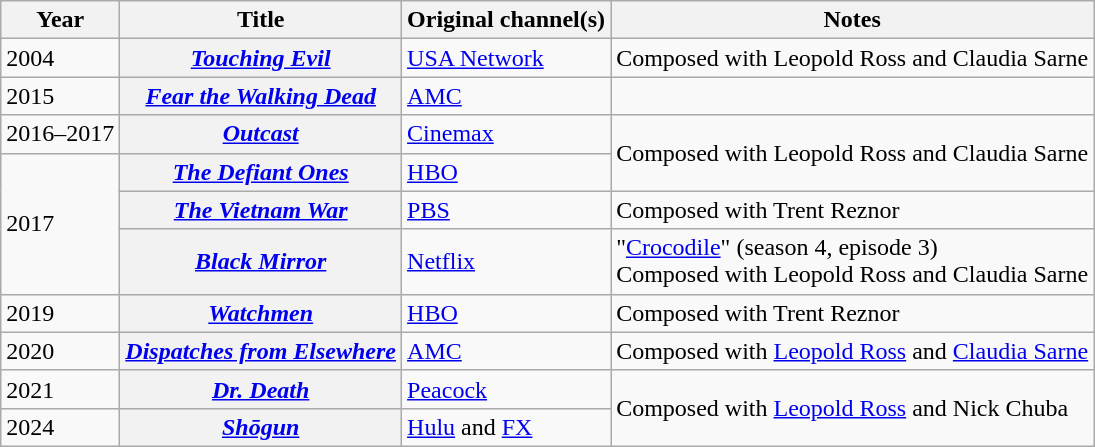<table class="wikitable plainrowheaders">
<tr>
<th>Year</th>
<th>Title</th>
<th>Original channel(s)</th>
<th>Notes</th>
</tr>
<tr>
<td>2004</td>
<th scope="row"><em><a href='#'>Touching Evil</a></em></th>
<td><a href='#'>USA Network</a></td>
<td>Composed with Leopold Ross and Claudia Sarne</td>
</tr>
<tr>
<td>2015</td>
<th scope="row"><em><a href='#'>Fear the Walking Dead</a></em></th>
<td><a href='#'>AMC</a></td>
<td></td>
</tr>
<tr>
<td>2016–2017</td>
<th scope="row"><em><a href='#'>Outcast</a></em></th>
<td><a href='#'>Cinemax</a></td>
<td rowspan="2">Composed with Leopold Ross and Claudia Sarne</td>
</tr>
<tr>
<td rowspan="3">2017</td>
<th scope="row"><em><a href='#'>The Defiant Ones</a></em></th>
<td><a href='#'>HBO</a></td>
</tr>
<tr>
<th scope="row"><em><a href='#'>The Vietnam War</a></em></th>
<td><a href='#'>PBS</a></td>
<td>Composed with Trent Reznor</td>
</tr>
<tr>
<th scope="row"><em><a href='#'>Black Mirror</a></em></th>
<td><a href='#'>Netflix</a></td>
<td>"<a href='#'>Crocodile</a>" (season 4, episode 3)<br>Composed with Leopold Ross and Claudia Sarne</td>
</tr>
<tr>
<td>2019</td>
<th scope="row"><em><a href='#'>Watchmen</a></em></th>
<td><a href='#'>HBO</a></td>
<td>Composed with Trent Reznor</td>
</tr>
<tr>
<td>2020</td>
<th scope="row"><em><a href='#'>Dispatches from Elsewhere</a></em></th>
<td><a href='#'>AMC</a></td>
<td>Composed with <a href='#'>Leopold Ross</a> and <a href='#'>Claudia Sarne</a></td>
</tr>
<tr>
<td>2021</td>
<th scope="row"><em><a href='#'>Dr. Death</a></em></th>
<td><a href='#'>Peacock</a></td>
<td rowspan="2">Composed with <a href='#'>Leopold Ross</a> and Nick Chuba</td>
</tr>
<tr>
<td>2024</td>
<th scope="row"><em><a href='#'>Shōgun</a></em></th>
<td><a href='#'>Hulu</a> and <a href='#'>FX</a></td>
</tr>
</table>
